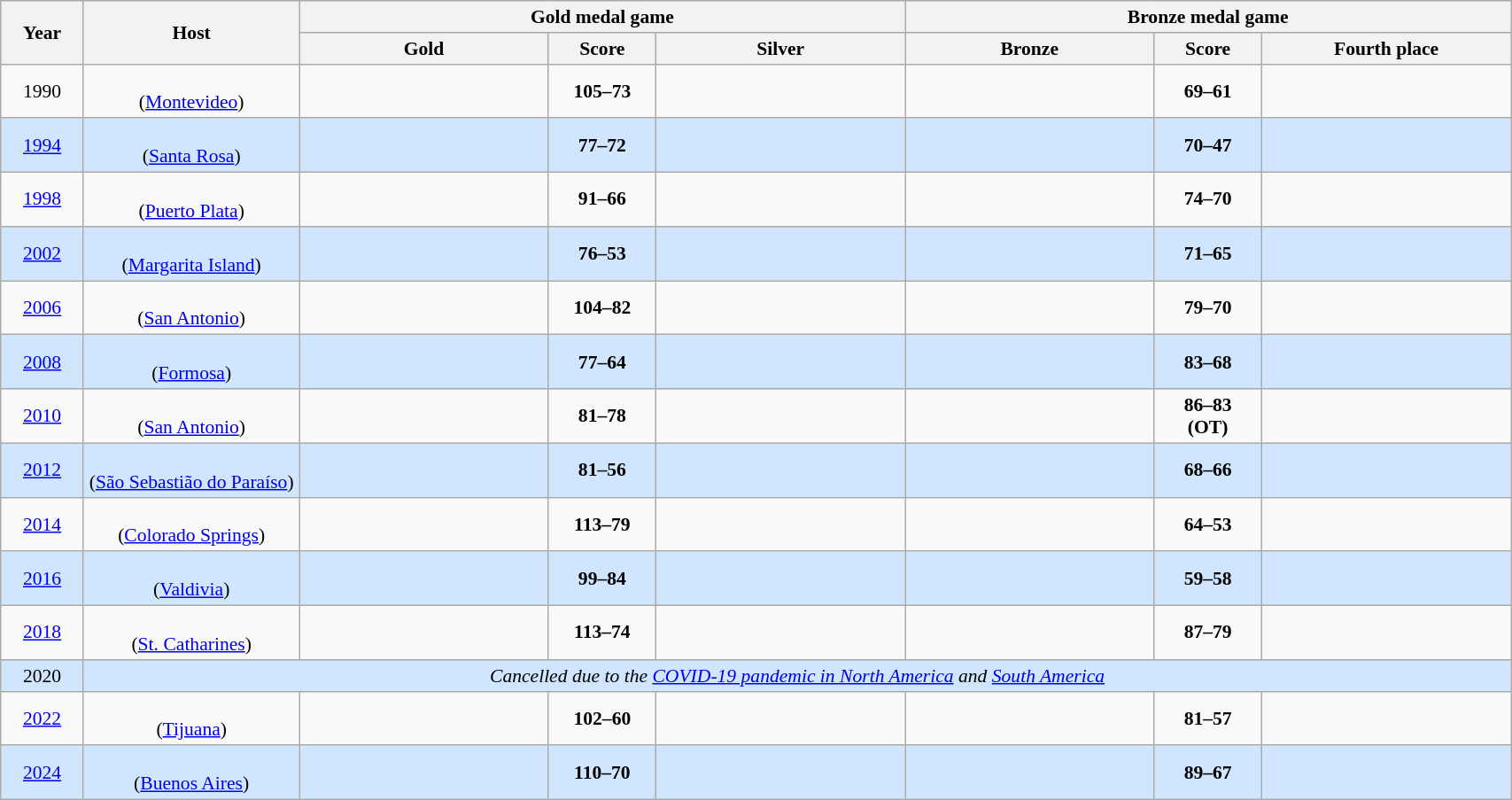<table class=wikitable style="text-align:center; font-size:90%; width:90%">
<tr>
<th rowspan=2 width=5%>Year</th>
<th rowspan=2 width=13%>Host</th>
<th colspan=3>Gold medal game</th>
<th colspan=3>Bronze medal game</th>
</tr>
<tr>
<th width=15%>Gold</th>
<th width=6.5%>Score</th>
<th width=15%>Silver</th>
<th width=15%>Bronze</th>
<th width=6.5%>Score</th>
<th width=15%>Fourth place</th>
</tr>
<tr>
<td>1990</td>
<td><br>(<a href='#'>Montevideo</a>)</td>
<td><strong></strong></td>
<td><strong>105–73</strong></td>
<td></td>
<td></td>
<td><strong>69–61</strong></td>
<td></td>
</tr>
<tr bgcolor=#D0E6FF>
<td><a href='#'>1994</a></td>
<td><br>(<a href='#'>Santa Rosa</a>)</td>
<td><strong></strong></td>
<td><strong>77–72</strong></td>
<td></td>
<td></td>
<td><strong>70–47</strong></td>
<td></td>
</tr>
<tr>
<td><a href='#'>1998</a></td>
<td><br>(<a href='#'>Puerto Plata</a>)</td>
<td><strong></strong></td>
<td><strong>91–66</strong></td>
<td></td>
<td></td>
<td><strong>74–70</strong></td>
<td></td>
</tr>
<tr bgcolor=#D0E6FF>
<td><a href='#'>2002</a></td>
<td><br>(<a href='#'>Margarita Island</a>)</td>
<td><strong></strong></td>
<td><strong>76–53</strong></td>
<td></td>
<td></td>
<td><strong>71–65</strong></td>
<td></td>
</tr>
<tr>
<td><a href='#'>2006</a></td>
<td><br>(<a href='#'>San Antonio</a>)</td>
<td><strong></strong></td>
<td><strong>104–82</strong></td>
<td></td>
<td></td>
<td><strong>79–70</strong></td>
<td></td>
</tr>
<tr bgcolor=#D0E6FF>
<td><a href='#'>2008</a></td>
<td><br>(<a href='#'>Formosa</a>)</td>
<td><strong></strong></td>
<td><strong>77–64</strong></td>
<td></td>
<td></td>
<td><strong>83–68</strong></td>
<td></td>
</tr>
<tr>
<td><a href='#'>2010</a></td>
<td><br>(<a href='#'>San Antonio</a>)</td>
<td><strong></strong></td>
<td><strong>81–78</strong></td>
<td></td>
<td></td>
<td><strong>86–83<br>(OT)</strong></td>
<td></td>
</tr>
<tr bgcolor=#D0E6FF>
<td><a href='#'>2012</a></td>
<td><br>(<a href='#'>São Sebastião do Paraíso</a>)</td>
<td><strong></strong></td>
<td><strong>81–56</strong></td>
<td></td>
<td></td>
<td><strong>68–66</strong></td>
<td></td>
</tr>
<tr>
<td><a href='#'>2014</a></td>
<td><br>(<a href='#'>Colorado Springs</a>)</td>
<td><strong></strong></td>
<td><strong>113–79</strong></td>
<td></td>
<td></td>
<td><strong>64–53</strong></td>
<td></td>
</tr>
<tr bgcolor=#D0E6FF>
<td><a href='#'>2016</a></td>
<td><br>(<a href='#'>Valdivia</a>)</td>
<td><strong></strong></td>
<td><strong>99–84</strong></td>
<td></td>
<td></td>
<td><strong>59–58</strong></td>
<td></td>
</tr>
<tr>
<td><a href='#'>2018</a></td>
<td><br>(<a href='#'>St. Catharines</a>)</td>
<td><strong></strong></td>
<td><strong>113–74</strong></td>
<td></td>
<td></td>
<td><strong>87–79</strong></td>
<td></td>
</tr>
<tr bgcolor=#D0E6FF>
<td>2020</td>
<td colspan=7><em>Cancelled due to the <a href='#'>COVID-19 pandemic in North America</a> and <a href='#'>South America</a></em></td>
</tr>
<tr>
<td><a href='#'>2022</a></td>
<td><br>(<a href='#'>Tijuana</a>)</td>
<td><strong></strong></td>
<td><strong>102–60</strong></td>
<td></td>
<td></td>
<td><strong>81–57</strong></td>
<td></td>
</tr>
<tr bgcolor=#D0E6FF>
<td><a href='#'>2024</a></td>
<td><br>(<a href='#'>Buenos Aires</a>)</td>
<td><strong></strong></td>
<td><strong>110–70</strong></td>
<td></td>
<td></td>
<td><strong>89–67</strong></td>
<td></td>
</tr>
</table>
